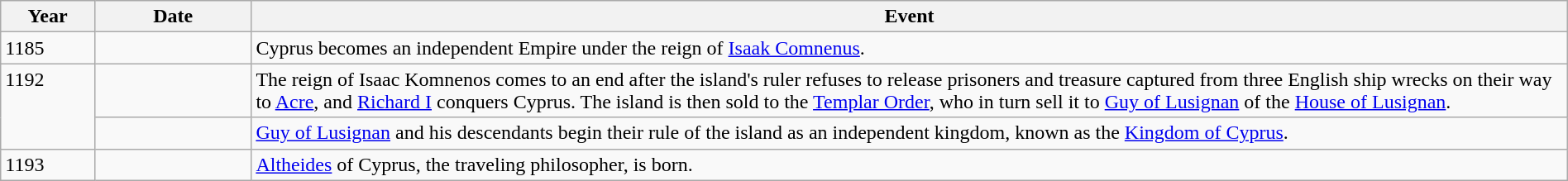<table class="wikitable" width="100%">
<tr>
<th style="width:6%">Year</th>
<th style="width:10%">Date</th>
<th>Event</th>
</tr>
<tr>
<td>1185</td>
<td></td>
<td>Cyprus becomes an independent Empire under the reign of <a href='#'>Isaak Comnenus</a>.</td>
</tr>
<tr>
<td rowspan="2" style="vertical-align:top">1192</td>
<td></td>
<td>The reign of Isaac Komnenos comes to an end after the island's ruler refuses to release prisoners and treasure captured from three English ship wrecks on their way to <a href='#'>Acre</a>, and <a href='#'>Richard I</a> conquers Cyprus. The island is then sold to the <a href='#'>Templar Order</a>, who in turn sell it to <a href='#'>Guy of Lusignan</a> of the <a href='#'>House of Lusignan</a>.</td>
</tr>
<tr>
<td></td>
<td><a href='#'>Guy of Lusignan</a> and his descendants begin their rule of the island as an independent kingdom, known as the <a href='#'>Kingdom of Cyprus</a>.</td>
</tr>
<tr>
<td>1193</td>
<td></td>
<td><a href='#'>Altheides</a> of Cyprus, the traveling philosopher, is born.</td>
</tr>
</table>
